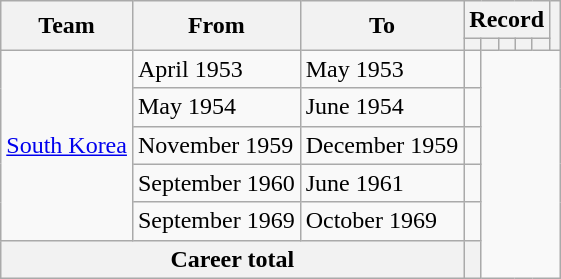<table class=wikitable>
<tr>
<th rowspan=2>Team</th>
<th rowspan=2>From</th>
<th rowspan=2>To</th>
<th colspan=5>Record</th>
<th rowspan=2></th>
</tr>
<tr>
<th></th>
<th></th>
<th></th>
<th></th>
<th></th>
</tr>
<tr>
<td align="center" rowspan=5><a href='#'>South Korea</a></td>
<td>April 1953</td>
<td>May 1953<br></td>
<td></td>
</tr>
<tr>
<td>May 1954</td>
<td>June 1954<br></td>
<td></td>
</tr>
<tr>
<td>November 1959</td>
<td>December 1959<br></td>
<td></td>
</tr>
<tr>
<td>September 1960</td>
<td>June 1961<br></td>
<td></td>
</tr>
<tr>
<td>September 1969</td>
<td>October 1969<br></td>
<td></td>
</tr>
<tr>
<th colspan="3">Career total<br></th>
<th></th>
</tr>
</table>
